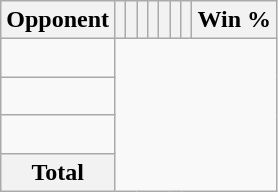<table class="wikitable sortable collapsible collapsed" style="text-align: center;">
<tr>
<th>Opponent</th>
<th></th>
<th></th>
<th></th>
<th></th>
<th></th>
<th></th>
<th></th>
<th>Win %</th>
</tr>
<tr>
<td align="left"><br></td>
</tr>
<tr>
<td align="left"><br></td>
</tr>
<tr>
<td align="left"><br></td>
</tr>
<tr class="sortbottom">
<th>Total<br></th>
</tr>
</table>
